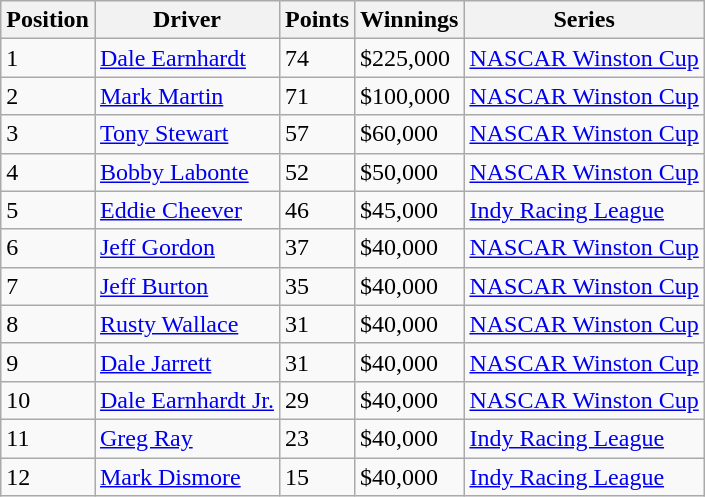<table class="wikitable">
<tr>
<th>Position</th>
<th>Driver</th>
<th>Points</th>
<th>Winnings</th>
<th>Series</th>
</tr>
<tr>
<td>1</td>
<td> <a href='#'>Dale Earnhardt</a></td>
<td>74</td>
<td>$225,000</td>
<td><a href='#'>NASCAR Winston Cup</a></td>
</tr>
<tr>
<td>2</td>
<td> <a href='#'>Mark Martin</a></td>
<td>71</td>
<td>$100,000</td>
<td><a href='#'>NASCAR Winston Cup</a></td>
</tr>
<tr>
<td>3</td>
<td> <a href='#'>Tony Stewart</a></td>
<td>57</td>
<td>$60,000</td>
<td><a href='#'>NASCAR Winston Cup</a></td>
</tr>
<tr>
<td>4</td>
<td> <a href='#'>Bobby Labonte</a></td>
<td>52</td>
<td>$50,000</td>
<td><a href='#'>NASCAR Winston Cup</a></td>
</tr>
<tr>
<td>5</td>
<td> <a href='#'>Eddie Cheever</a></td>
<td>46</td>
<td>$45,000</td>
<td><a href='#'>Indy Racing League</a></td>
</tr>
<tr>
<td>6</td>
<td> <a href='#'>Jeff Gordon</a></td>
<td>37</td>
<td>$40,000</td>
<td><a href='#'>NASCAR Winston Cup</a></td>
</tr>
<tr>
<td>7</td>
<td> <a href='#'>Jeff Burton</a></td>
<td>35</td>
<td>$40,000</td>
<td><a href='#'>NASCAR Winston Cup</a></td>
</tr>
<tr>
<td>8</td>
<td> <a href='#'>Rusty Wallace</a></td>
<td>31</td>
<td>$40,000</td>
<td><a href='#'>NASCAR Winston Cup</a></td>
</tr>
<tr>
<td>9</td>
<td> <a href='#'>Dale Jarrett</a></td>
<td>31</td>
<td>$40,000</td>
<td><a href='#'>NASCAR Winston Cup</a></td>
</tr>
<tr>
<td>10</td>
<td> <a href='#'>Dale Earnhardt Jr.</a></td>
<td>29</td>
<td>$40,000</td>
<td><a href='#'>NASCAR Winston Cup</a></td>
</tr>
<tr>
<td>11</td>
<td> <a href='#'>Greg Ray</a></td>
<td>23</td>
<td>$40,000</td>
<td><a href='#'>Indy Racing League</a></td>
</tr>
<tr>
<td>12</td>
<td> <a href='#'>Mark Dismore</a></td>
<td>15</td>
<td>$40,000</td>
<td><a href='#'>Indy Racing League</a></td>
</tr>
</table>
